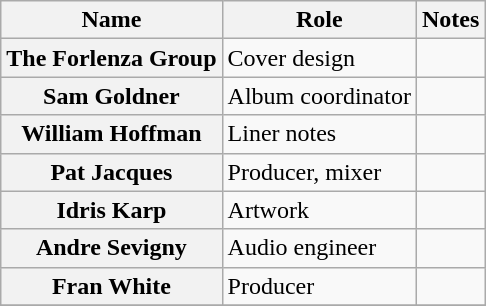<table class="wikitable plainrowheaders sortable">
<tr>
<th scope="col" class="unsortable">Name</th>
<th scope="col">Role</th>
<th scope="col" class="unsortable">Notes</th>
</tr>
<tr>
<th scope="row">The Forlenza Group</th>
<td>Cover design</td>
<td></td>
</tr>
<tr>
<th scope="row">Sam Goldner</th>
<td>Album coordinator</td>
<td></td>
</tr>
<tr>
<th scope="row">William Hoffman</th>
<td>Liner notes</td>
<td></td>
</tr>
<tr>
<th scope="row">Pat Jacques</th>
<td>Producer, mixer</td>
<td></td>
</tr>
<tr>
<th scope="row">Idris Karp</th>
<td>Artwork</td>
<td></td>
</tr>
<tr>
<th scope="row">Andre Sevigny</th>
<td>Audio engineer</td>
<td></td>
</tr>
<tr>
<th scope="row">Fran White</th>
<td>Producer</td>
<td></td>
</tr>
<tr>
</tr>
</table>
